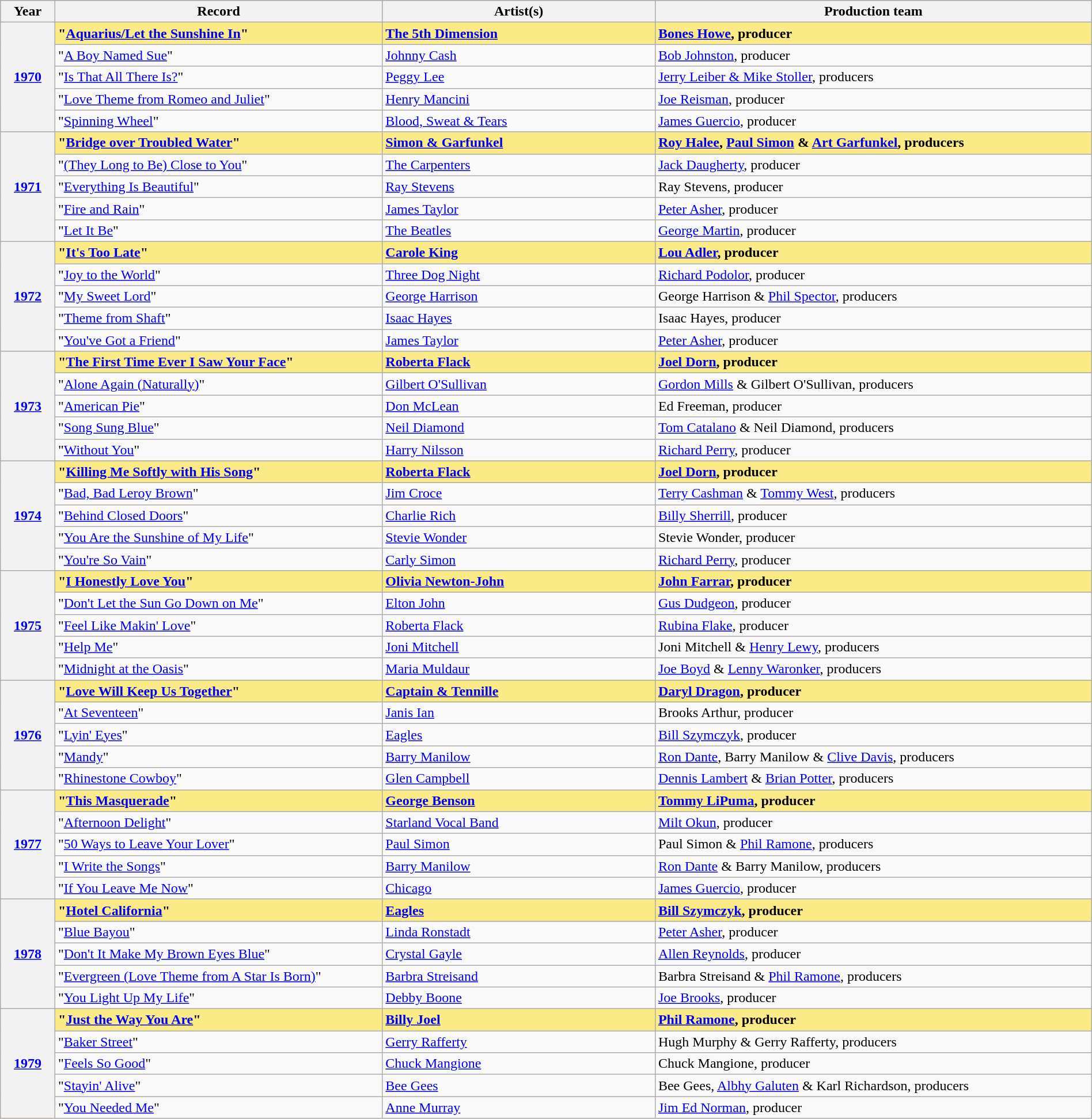<table class="wikitable" style="width:100%">
<tr bgcolor="#bebebe">
<th width="5%">Year</th>
<th width="30%">Record</th>
<th width="25%">Artist(s)</th>
<th width="40%">Production team</th>
</tr>
<tr style="background:#FAEB86;">
<th rowspan="5"><a href='#'>1970</a><br></th>
<td><strong>"<a href='#'>Aquarius/Let the Sunshine In</a>"</strong></td>
<td><strong><a href='#'>The 5th Dimension</a></strong></td>
<td><strong><a href='#'>Bones Howe</a>, producer</strong></td>
</tr>
<tr>
<td>"<a href='#'>A Boy Named Sue</a>"</td>
<td><a href='#'>Johnny Cash</a></td>
<td><a href='#'>Bob Johnston</a>, producer</td>
</tr>
<tr>
<td>"<a href='#'>Is That All There Is?</a>"</td>
<td><a href='#'>Peggy Lee</a></td>
<td><a href='#'>Jerry Leiber & Mike Stoller</a>, producers</td>
</tr>
<tr>
<td>"<a href='#'>Love Theme from Romeo and Juliet</a>"</td>
<td><a href='#'>Henry Mancini</a></td>
<td><a href='#'>Joe Reisman</a>, producer</td>
</tr>
<tr>
<td>"<a href='#'>Spinning Wheel</a>"</td>
<td><a href='#'>Blood, Sweat & Tears</a></td>
<td><a href='#'>James Guercio</a>, producer</td>
</tr>
<tr style="background:#FAEB86;">
<th rowspan="5"><a href='#'>1971</a><br></th>
<td><strong>"<a href='#'>Bridge over Troubled Water</a>"</strong></td>
<td><strong><a href='#'>Simon & Garfunkel</a></strong></td>
<td><strong><a href='#'>Roy Halee</a>, <a href='#'>Paul Simon</a> & <a href='#'>Art Garfunkel</a>, producers</strong></td>
</tr>
<tr>
<td>"<a href='#'>(They Long to Be) Close to You</a>"</td>
<td><a href='#'>The Carpenters</a></td>
<td><a href='#'>Jack Daugherty</a>, producer</td>
</tr>
<tr>
<td>"<a href='#'>Everything Is Beautiful</a>"</td>
<td><a href='#'>Ray Stevens</a></td>
<td>Ray Stevens, producer</td>
</tr>
<tr>
<td>"<a href='#'>Fire and Rain</a>"</td>
<td><a href='#'>James Taylor</a></td>
<td><a href='#'>Peter Asher</a>, producer</td>
</tr>
<tr>
<td>"<a href='#'>Let It Be</a>"</td>
<td><a href='#'>The Beatles</a></td>
<td><a href='#'>George Martin</a>, producer</td>
</tr>
<tr style="background:#FAEB86;">
<th rowspan="5"><a href='#'>1972</a><br></th>
<td><strong>"<a href='#'>It's Too Late</a>"</strong></td>
<td><strong><a href='#'>Carole King</a></strong></td>
<td><strong><a href='#'>Lou Adler</a>, producer</strong></td>
</tr>
<tr>
<td>"<a href='#'>Joy to the World</a>"</td>
<td><a href='#'>Three Dog Night</a></td>
<td><a href='#'>Richard Podolor</a>, producer</td>
</tr>
<tr>
<td>"<a href='#'>My Sweet Lord</a>"</td>
<td><a href='#'>George Harrison</a></td>
<td>George Harrison & <a href='#'>Phil Spector</a>, producers</td>
</tr>
<tr>
<td>"<a href='#'>Theme from Shaft</a>"</td>
<td><a href='#'>Isaac Hayes</a></td>
<td>Isaac Hayes, producer</td>
</tr>
<tr>
<td>"<a href='#'>You've Got a Friend</a>"</td>
<td><a href='#'>James Taylor</a></td>
<td><a href='#'>Peter Asher</a>, producer</td>
</tr>
<tr style="background:#FAEB86;">
<th rowspan="5"><a href='#'>1973</a><br></th>
<td><strong>"<a href='#'>The First Time Ever I Saw Your Face</a>"</strong></td>
<td><strong><a href='#'>Roberta Flack</a></strong></td>
<td><strong><a href='#'>Joel Dorn</a>, producer</strong></td>
</tr>
<tr>
<td>"<a href='#'>Alone Again (Naturally)</a>"</td>
<td><a href='#'>Gilbert O'Sullivan</a></td>
<td><a href='#'>Gordon Mills</a> & Gilbert O'Sullivan, producers</td>
</tr>
<tr>
<td>"<a href='#'>American Pie</a>"</td>
<td><a href='#'>Don McLean</a></td>
<td>Ed Freeman, producer</td>
</tr>
<tr>
<td>"<a href='#'>Song Sung Blue</a>"</td>
<td><a href='#'>Neil Diamond</a></td>
<td><a href='#'>Tom Catalano</a> & Neil Diamond, producers</td>
</tr>
<tr>
<td>"<a href='#'>Without You</a>"</td>
<td><a href='#'>Harry Nilsson</a></td>
<td><a href='#'>Richard Perry</a>, producer</td>
</tr>
<tr style="background:#FAEB86;">
<th rowspan="5"><a href='#'>1974</a><br></th>
<td><strong>"<a href='#'>Killing Me Softly with His Song</a>"</strong></td>
<td><strong><a href='#'>Roberta Flack</a></strong></td>
<td><strong><a href='#'>Joel Dorn</a>, producer</strong></td>
</tr>
<tr>
<td>"<a href='#'>Bad, Bad Leroy Brown</a>"</td>
<td><a href='#'>Jim Croce</a></td>
<td><a href='#'>Terry Cashman</a> & <a href='#'>Tommy West</a>, producers</td>
</tr>
<tr>
<td>"<a href='#'>Behind Closed Doors</a>"</td>
<td><a href='#'>Charlie Rich</a></td>
<td><a href='#'>Billy Sherrill</a>, producer</td>
</tr>
<tr>
<td>"<a href='#'>You Are the Sunshine of My Life</a>"</td>
<td><a href='#'>Stevie Wonder</a></td>
<td>Stevie Wonder, producer</td>
</tr>
<tr>
<td>"<a href='#'>You're So Vain</a>"</td>
<td><a href='#'>Carly Simon</a></td>
<td><a href='#'>Richard Perry</a>, producer</td>
</tr>
<tr style="background:#FAEB86;">
<th rowspan="5"><a href='#'>1975</a><br></th>
<td><strong>"<a href='#'>I Honestly Love You</a>"</strong></td>
<td><strong><a href='#'>Olivia Newton-John</a></strong></td>
<td><strong><a href='#'>John Farrar</a>, producer</strong></td>
</tr>
<tr>
<td>"<a href='#'>Don't Let the Sun Go Down on Me</a>"</td>
<td><a href='#'>Elton John</a></td>
<td><a href='#'>Gus Dudgeon</a>, producer</td>
</tr>
<tr>
<td>"<a href='#'>Feel Like Makin' Love</a>"</td>
<td><a href='#'>Roberta Flack</a></td>
<td><a href='#'>Rubina Flake</a>, producer</td>
</tr>
<tr>
<td>"<a href='#'>Help Me</a>"</td>
<td><a href='#'>Joni Mitchell</a></td>
<td>Joni Mitchell & <a href='#'>Henry Lewy</a>, producers</td>
</tr>
<tr>
<td>"<a href='#'>Midnight at the Oasis</a>"</td>
<td><a href='#'>Maria Muldaur</a></td>
<td><a href='#'>Joe Boyd</a> & <a href='#'>Lenny Waronker</a>, producers</td>
</tr>
<tr style="background:#FAEB86;">
<th rowspan="5"><a href='#'>1976</a><br></th>
<td><strong>"<a href='#'>Love Will Keep Us Together</a>"</strong></td>
<td><strong><a href='#'>Captain & Tennille</a></strong></td>
<td><strong><a href='#'>Daryl Dragon</a>, producer</strong></td>
</tr>
<tr>
<td>"<a href='#'>At Seventeen</a>"</td>
<td><a href='#'>Janis Ian</a></td>
<td>Brooks Arthur, producer</td>
</tr>
<tr>
<td>"<a href='#'>Lyin' Eyes</a>"</td>
<td><a href='#'>Eagles</a></td>
<td><a href='#'>Bill Szymczyk</a>, producer</td>
</tr>
<tr>
<td>"<a href='#'>Mandy</a>"</td>
<td><a href='#'>Barry Manilow</a></td>
<td><a href='#'>Ron Dante</a>, Barry Manilow & <a href='#'>Clive Davis</a>, producers</td>
</tr>
<tr>
<td>"<a href='#'>Rhinestone Cowboy</a>"</td>
<td><a href='#'>Glen Campbell</a></td>
<td><a href='#'>Dennis Lambert</a> & <a href='#'>Brian Potter</a>, producers</td>
</tr>
<tr style="background:#FAEB86;">
<th rowspan="5"><a href='#'>1977</a><br></th>
<td><strong>"<a href='#'>This Masquerade</a>"</strong></td>
<td><strong><a href='#'>George Benson</a></strong></td>
<td><strong><a href='#'>Tommy LiPuma</a>, producer</strong></td>
</tr>
<tr>
<td>"<a href='#'>Afternoon Delight</a>"</td>
<td><a href='#'>Starland Vocal Band</a></td>
<td><a href='#'>Milt Okun</a>, producer</td>
</tr>
<tr>
<td>"<a href='#'>50 Ways to Leave Your Lover</a>"</td>
<td><a href='#'>Paul Simon</a></td>
<td>Paul Simon & <a href='#'>Phil Ramone</a>, producers</td>
</tr>
<tr>
<td>"<a href='#'>I Write the Songs</a>"</td>
<td><a href='#'>Barry Manilow</a></td>
<td><a href='#'>Ron Dante</a> & Barry Manilow, producers</td>
</tr>
<tr>
<td>"<a href='#'>If You Leave Me Now</a>"</td>
<td><a href='#'>Chicago</a></td>
<td><a href='#'>James Guercio</a>, producer</td>
</tr>
<tr style="background:#FAEB86;">
<th rowspan="5"><a href='#'>1978</a><br></th>
<td><strong>"<a href='#'>Hotel California</a>"</strong></td>
<td><a href='#'><strong>Eagles</strong></a></td>
<td><strong><a href='#'>Bill Szymczyk</a>, producer</strong></td>
</tr>
<tr>
<td>"<a href='#'>Blue Bayou</a>"</td>
<td><a href='#'>Linda Ronstadt</a></td>
<td><a href='#'>Peter Asher</a>, producer</td>
</tr>
<tr>
<td>"<a href='#'>Don't It Make My Brown Eyes Blue</a>"</td>
<td><a href='#'>Crystal Gayle</a></td>
<td><a href='#'>Allen Reynolds</a>, producer</td>
</tr>
<tr>
<td>"<a href='#'>Evergreen (Love Theme from A Star Is Born)</a>"</td>
<td><a href='#'>Barbra Streisand</a></td>
<td>Barbra Streisand & <a href='#'>Phil Ramone</a>, producers</td>
</tr>
<tr>
<td>"<a href='#'>You Light Up My Life</a>"</td>
<td><a href='#'>Debby Boone</a></td>
<td><a href='#'>Joe Brooks</a>, producer</td>
</tr>
<tr style="background:#FAEB86;">
<th rowspan="5"><a href='#'>1979</a><br></th>
<td><strong>"<a href='#'>Just the Way You Are</a>"</strong></td>
<td><strong><a href='#'>Billy Joel</a></strong></td>
<td><strong><a href='#'>Phil Ramone</a>, producer</strong></td>
</tr>
<tr>
<td>"<a href='#'>Baker Street</a>"</td>
<td><a href='#'>Gerry Rafferty</a></td>
<td>Hugh Murphy & Gerry Rafferty, producers</td>
</tr>
<tr>
<td>"<a href='#'>Feels So Good</a>"</td>
<td><a href='#'>Chuck Mangione</a></td>
<td>Chuck Mangione, producer</td>
</tr>
<tr>
<td>"<a href='#'>Stayin' Alive</a>"</td>
<td><a href='#'>Bee Gees</a></td>
<td>Bee Gees, <a href='#'>Albhy Galuten</a> & Karl Richardson, producers</td>
</tr>
<tr>
<td>"<a href='#'>You Needed Me</a>"</td>
<td><a href='#'>Anne Murray</a></td>
<td><a href='#'>Jim Ed Norman</a>, producer</td>
</tr>
</table>
